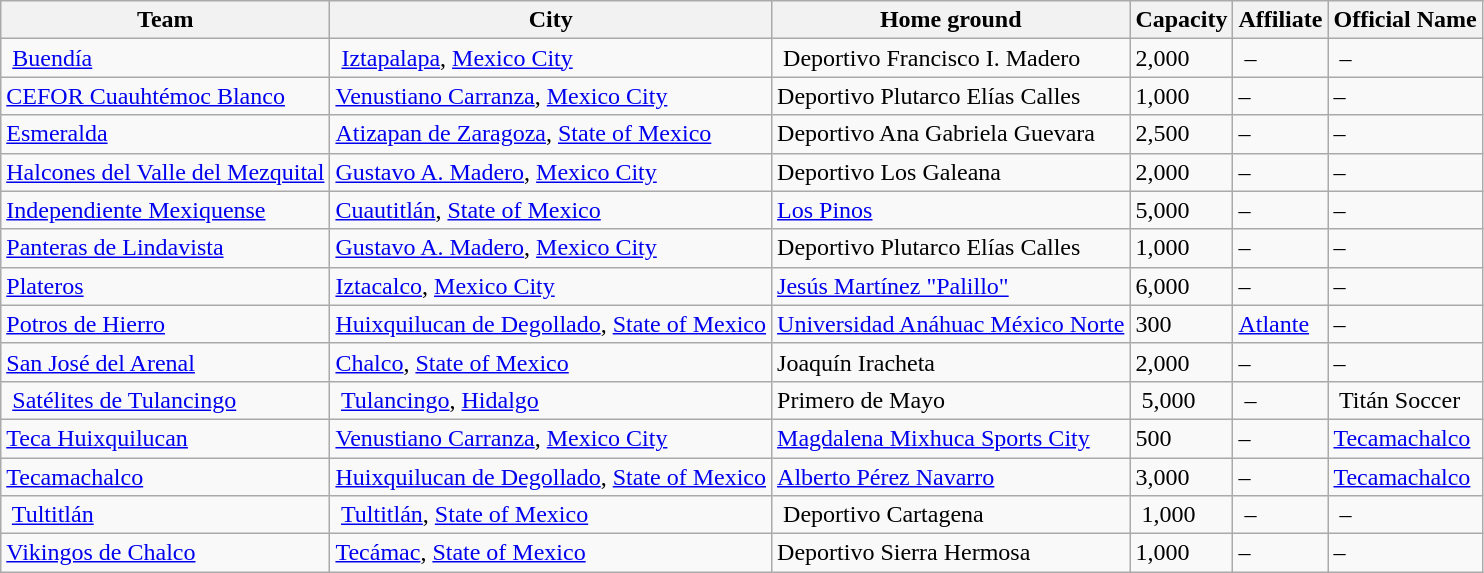<table class="wikitable sortable">
<tr>
<th>Team</th>
<th>City</th>
<th>Home ground</th>
<th>Capacity</th>
<th>Affiliate</th>
<th>Official Name</th>
</tr>
<tr>
<td> <a href='#'>Buendía</a> </td>
<td> <a href='#'>Iztapalapa</a>, <a href='#'>Mexico City</a> </td>
<td> Deportivo Francisco I. Madero </td>
<td>2,000</td>
<td> – </td>
<td> –</td>
</tr>
<tr>
<td><a href='#'>CEFOR Cuauhtémoc Blanco</a></td>
<td><a href='#'>Venustiano Carranza</a>, <a href='#'>Mexico City</a></td>
<td>Deportivo Plutarco Elías Calles</td>
<td>1,000</td>
<td>–</td>
<td>–</td>
</tr>
<tr>
<td><a href='#'>Esmeralda</a></td>
<td><a href='#'>Atizapan de Zaragoza</a>, <a href='#'>State of Mexico</a></td>
<td>Deportivo Ana Gabriela Guevara</td>
<td>2,500</td>
<td>–</td>
<td>–</td>
</tr>
<tr>
<td><a href='#'>Halcones del Valle del Mezquital</a></td>
<td><a href='#'>Gustavo A. Madero</a>, <a href='#'>Mexico City</a></td>
<td>Deportivo Los Galeana</td>
<td>2,000</td>
<td>–</td>
<td>–</td>
</tr>
<tr>
<td><a href='#'>Independiente Mexiquense</a></td>
<td><a href='#'>Cuautitlán</a>, <a href='#'>State of Mexico</a></td>
<td><a href='#'>Los Pinos</a></td>
<td>5,000</td>
<td>–</td>
<td>–</td>
</tr>
<tr>
<td><a href='#'>Panteras de Lindavista</a></td>
<td><a href='#'>Gustavo A. Madero</a>, <a href='#'>Mexico City</a></td>
<td>Deportivo Plutarco Elías Calles</td>
<td>1,000</td>
<td>–</td>
<td>–</td>
</tr>
<tr>
<td><a href='#'>Plateros</a></td>
<td><a href='#'>Iztacalco</a>, <a href='#'>Mexico City</a></td>
<td><a href='#'>Jesús Martínez "Palillo"</a></td>
<td>6,000</td>
<td>–</td>
<td>–</td>
</tr>
<tr>
<td><a href='#'>Potros de Hierro</a></td>
<td><a href='#'>Huixquilucan de Degollado</a>, <a href='#'>State of Mexico</a></td>
<td><a href='#'>Universidad Anáhuac México Norte</a></td>
<td>300</td>
<td><a href='#'>Atlante</a></td>
<td>–</td>
</tr>
<tr>
<td><a href='#'>San José del Arenal</a></td>
<td><a href='#'>Chalco</a>, <a href='#'>State of Mexico</a></td>
<td>Joaquín Iracheta</td>
<td>2,000</td>
<td>–</td>
<td>–</td>
</tr>
<tr>
<td> <a href='#'>Satélites de Tulancingo</a> </td>
<td> <a href='#'>Tulancingo</a>, <a href='#'>Hidalgo</a> </td>
<td>Primero de Mayo</td>
<td> 5,000</td>
<td> – </td>
<td> Titán Soccer</td>
</tr>
<tr>
<td><a href='#'>Teca Huixquilucan</a></td>
<td><a href='#'>Venustiano Carranza</a>, <a href='#'>Mexico City</a></td>
<td><a href='#'>Magdalena Mixhuca Sports City</a></td>
<td>500</td>
<td>–</td>
<td><a href='#'>Tecamachalco</a></td>
</tr>
<tr>
<td><a href='#'>Tecamachalco</a></td>
<td><a href='#'>Huixquilucan de Degollado</a>, <a href='#'>State of Mexico</a></td>
<td><a href='#'>Alberto Pérez Navarro</a></td>
<td>3,000</td>
<td>–</td>
<td><a href='#'>Tecamachalco</a></td>
</tr>
<tr>
<td> <a href='#'>Tultitlán</a> </td>
<td> <a href='#'>Tultitlán</a>, <a href='#'>State of Mexico</a> </td>
<td> Deportivo Cartagena</td>
<td> 1,000</td>
<td> – </td>
<td> –</td>
</tr>
<tr>
<td><a href='#'>Vikingos de Chalco</a></td>
<td><a href='#'>Tecámac</a>, <a href='#'>State of Mexico</a></td>
<td>Deportivo Sierra Hermosa</td>
<td>1,000</td>
<td>–</td>
<td>–</td>
</tr>
</table>
